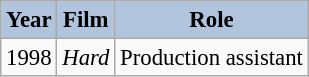<table class="wikitable" style="font-size:95%;">
<tr>
<th style="background:#B0C4DE;">Year</th>
<th style="background:#B0C4DE;">Film</th>
<th style="background:#B0C4DE;">Role</th>
</tr>
<tr>
<td>1998</td>
<td><em>Hard</em></td>
<td>Production assistant</td>
</tr>
</table>
